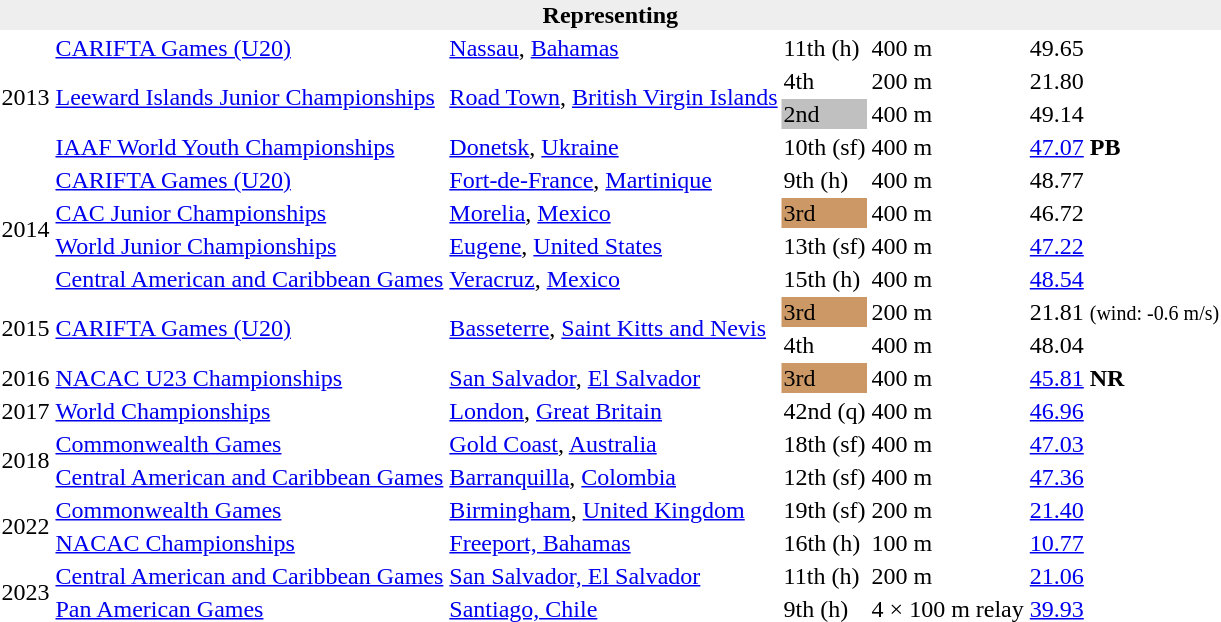<table>
<tr>
<th bgcolor="#eeeeee" colspan="6">Representing </th>
</tr>
<tr>
<td rowspan=4>2013</td>
<td><a href='#'>CARIFTA Games (U20)</a></td>
<td><a href='#'>Nassau</a>, <a href='#'>Bahamas</a></td>
<td>11th (h)</td>
<td>400 m</td>
<td>49.65</td>
</tr>
<tr>
<td rowspan=2><a href='#'>Leeward Islands Junior Championships</a></td>
<td rowspan=2><a href='#'>Road Town</a>, <a href='#'>British Virgin Islands</a></td>
<td>4th</td>
<td>200 m</td>
<td>21.80</td>
</tr>
<tr>
<td bgcolor="silver">2nd</td>
<td>400 m</td>
<td>49.14</td>
</tr>
<tr>
<td><a href='#'>IAAF World Youth Championships</a></td>
<td><a href='#'>Donetsk</a>, <a href='#'>Ukraine</a></td>
<td>10th (sf)</td>
<td>400 m</td>
<td><a href='#'>47.07</a> <strong>PB</strong></td>
</tr>
<tr>
<td rowspan=4>2014</td>
<td><a href='#'>CARIFTA Games (U20)</a></td>
<td><a href='#'>Fort-de-France</a>, <a href='#'>Martinique</a></td>
<td>9th (h)</td>
<td>400 m</td>
<td>48.77</td>
</tr>
<tr>
<td><a href='#'>CAC Junior Championships</a></td>
<td><a href='#'>Morelia</a>, <a href='#'>Mexico</a></td>
<td bgcolor="cc9966">3rd</td>
<td>400 m</td>
<td>46.72</td>
</tr>
<tr>
<td><a href='#'>World Junior Championships</a></td>
<td><a href='#'>Eugene</a>, <a href='#'>United States</a></td>
<td>13th (sf)</td>
<td>400 m</td>
<td><a href='#'>47.22</a></td>
</tr>
<tr>
<td><a href='#'>Central American and Caribbean Games</a></td>
<td><a href='#'>Veracruz</a>, <a href='#'>Mexico</a></td>
<td>15th (h)</td>
<td>400 m</td>
<td><a href='#'>48.54</a></td>
</tr>
<tr>
<td rowspan=2>2015</td>
<td rowspan=2><a href='#'>CARIFTA Games (U20)</a></td>
<td rowspan=2><a href='#'>Basseterre</a>, <a href='#'>Saint Kitts and Nevis</a></td>
<td bgcolor="cc9966">3rd</td>
<td>200 m</td>
<td>21.81 <small>(wind: -0.6 m/s)</small></td>
</tr>
<tr>
<td>4th</td>
<td>400 m</td>
<td>48.04</td>
</tr>
<tr>
<td>2016</td>
<td><a href='#'>NACAC U23 Championships</a></td>
<td><a href='#'>San Salvador</a>, <a href='#'>El Salvador</a></td>
<td bgcolor="cc9966">3rd</td>
<td>400 m</td>
<td><a href='#'>45.81</a> <strong>NR</strong></td>
</tr>
<tr>
<td>2017</td>
<td><a href='#'>World Championships</a></td>
<td><a href='#'>London</a>, <a href='#'>Great Britain</a></td>
<td>42nd (q)</td>
<td>400 m</td>
<td><a href='#'>46.96</a></td>
</tr>
<tr>
<td rowspan=2>2018</td>
<td><a href='#'>Commonwealth Games</a></td>
<td><a href='#'>Gold Coast</a>, <a href='#'>Australia</a></td>
<td>18th (sf)</td>
<td>400 m</td>
<td><a href='#'>47.03</a></td>
</tr>
<tr>
<td><a href='#'>Central American and Caribbean Games</a></td>
<td><a href='#'>Barranquilla</a>, <a href='#'>Colombia</a></td>
<td>12th (sf)</td>
<td>400 m</td>
<td><a href='#'>47.36</a></td>
</tr>
<tr>
<td rowspan=2>2022</td>
<td><a href='#'>Commonwealth Games</a></td>
<td><a href='#'>Birmingham</a>, <a href='#'>United Kingdom</a></td>
<td>19th (sf)</td>
<td>200 m</td>
<td><a href='#'>21.40</a></td>
</tr>
<tr>
<td><a href='#'>NACAC Championships</a></td>
<td><a href='#'>Freeport, Bahamas</a></td>
<td>16th (h)</td>
<td>100 m</td>
<td><a href='#'>10.77</a></td>
</tr>
<tr>
<td rowspan=2>2023</td>
<td><a href='#'>Central American and Caribbean Games</a></td>
<td><a href='#'>San Salvador, El Salvador</a></td>
<td>11th (h)</td>
<td>200 m</td>
<td><a href='#'>21.06</a></td>
</tr>
<tr>
<td><a href='#'>Pan American Games</a></td>
<td><a href='#'>Santiago, Chile</a></td>
<td>9th (h)</td>
<td>4 × 100 m relay</td>
<td><a href='#'>39.93</a></td>
</tr>
</table>
